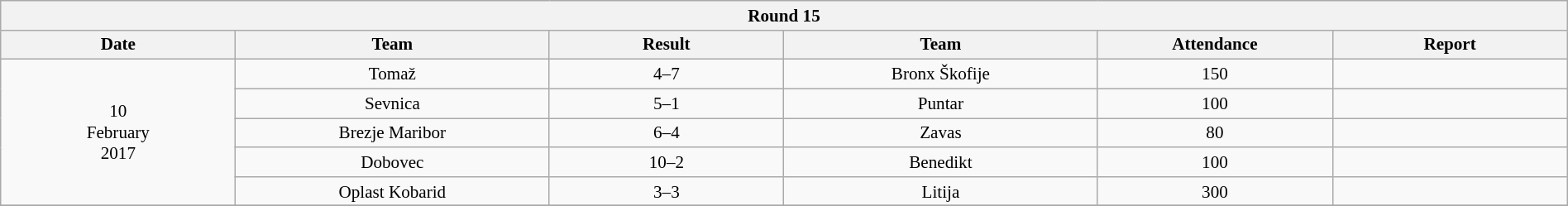<table class="wikitable collapsible collapsed" style="font-size:88%; text-align:center; width:100%">
<tr>
<th colspan=6 bgcolor=#FFFFFF>Round 15</th>
</tr>
<tr>
<th width=15% bgcolor=#89CFF0>Date</th>
<th width=20% bgcolor=#89CFF0>Team</th>
<th width=15% bgcolor=#89CFF0>Result</th>
<th width=20% bgcolor=#89CFF0>Team</th>
<th width=15% bgcolor=#89CFF0>Attendance</th>
<th width=15% bgcolor=#89CFF0>Report</th>
</tr>
<tr>
<td rowspan=5>10 <br> February<br> 2017</td>
<td>Tomaž</td>
<td>4–7</td>
<td>Bronx Škofije</td>
<td>150</td>
<td></td>
</tr>
<tr align=center>
<td>Sevnica</td>
<td>5–1</td>
<td>Puntar</td>
<td>100</td>
<td></td>
</tr>
<tr align=center>
<td>Brezje Maribor</td>
<td>6–4</td>
<td>Zavas</td>
<td>80</td>
<td></td>
</tr>
<tr align=center>
<td>Dobovec</td>
<td>10–2</td>
<td>Benedikt</td>
<td>100</td>
<td></td>
</tr>
<tr align=center>
<td>Oplast Kobarid</td>
<td>3–3</td>
<td>Litija</td>
<td>300</td>
<td></td>
</tr>
<tr>
</tr>
</table>
